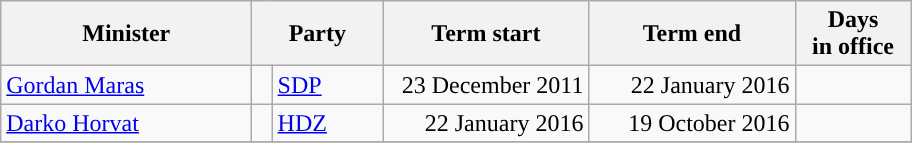<table class="wikitable" style="text-align: left;">
<tr>
<th width="160">Minister</th>
<th colspan=2 width="80">Party</th>
<th width="130">Term start</th>
<th width="130">Term end</th>
<th width=70>Days<br> in office</th>
</tr>
<tr>
<td><a href='#'>Gordan Maras</a></td>
<td style="background-color: "></td>
<td><a href='#'>SDP</a></td>
<td align=right>23 December 2011</td>
<td align=right>22 January 2016</td>
<td align=right></td>
</tr>
<tr>
<td><a href='#'>Darko Horvat</a></td>
<td style="background-color: "></td>
<td><a href='#'>HDZ</a></td>
<td align=right>22 January 2016</td>
<td align=right>19 October 2016</td>
<td align=right></td>
</tr>
<tr>
</tr>
</table>
